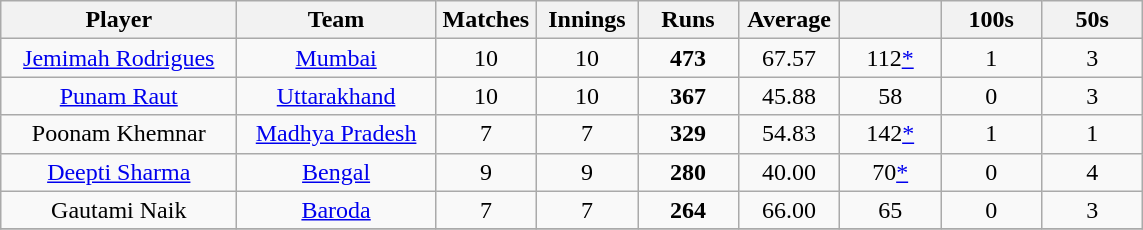<table class="wikitable" style="text-align:center;">
<tr>
<th width=150>Player</th>
<th width=125>Team</th>
<th width=60>Matches</th>
<th width=60>Innings</th>
<th width=60>Runs</th>
<th width=60>Average</th>
<th width=60></th>
<th width=60>100s</th>
<th width=60>50s</th>
</tr>
<tr>
<td><a href='#'>Jemimah Rodrigues</a></td>
<td><a href='#'>Mumbai</a></td>
<td>10</td>
<td>10</td>
<td><strong>473</strong></td>
<td>67.57</td>
<td>112<a href='#'>*</a></td>
<td>1</td>
<td>3</td>
</tr>
<tr>
<td><a href='#'>Punam Raut</a></td>
<td><a href='#'>Uttarakhand</a></td>
<td>10</td>
<td>10</td>
<td><strong>367</strong></td>
<td>45.88</td>
<td>58</td>
<td>0</td>
<td>3</td>
</tr>
<tr>
<td>Poonam Khemnar</td>
<td><a href='#'>Madhya Pradesh</a></td>
<td>7</td>
<td>7</td>
<td><strong>329</strong></td>
<td>54.83</td>
<td>142<a href='#'>*</a></td>
<td>1</td>
<td>1</td>
</tr>
<tr>
<td><a href='#'>Deepti Sharma</a></td>
<td><a href='#'>Bengal</a></td>
<td>9</td>
<td>9</td>
<td><strong>280</strong></td>
<td>40.00</td>
<td>70<a href='#'>*</a></td>
<td>0</td>
<td>4</td>
</tr>
<tr>
<td>Gautami Naik</td>
<td><a href='#'>Baroda</a></td>
<td>7</td>
<td>7</td>
<td><strong>264</strong></td>
<td>66.00</td>
<td>65</td>
<td>0</td>
<td>3</td>
</tr>
<tr>
</tr>
</table>
